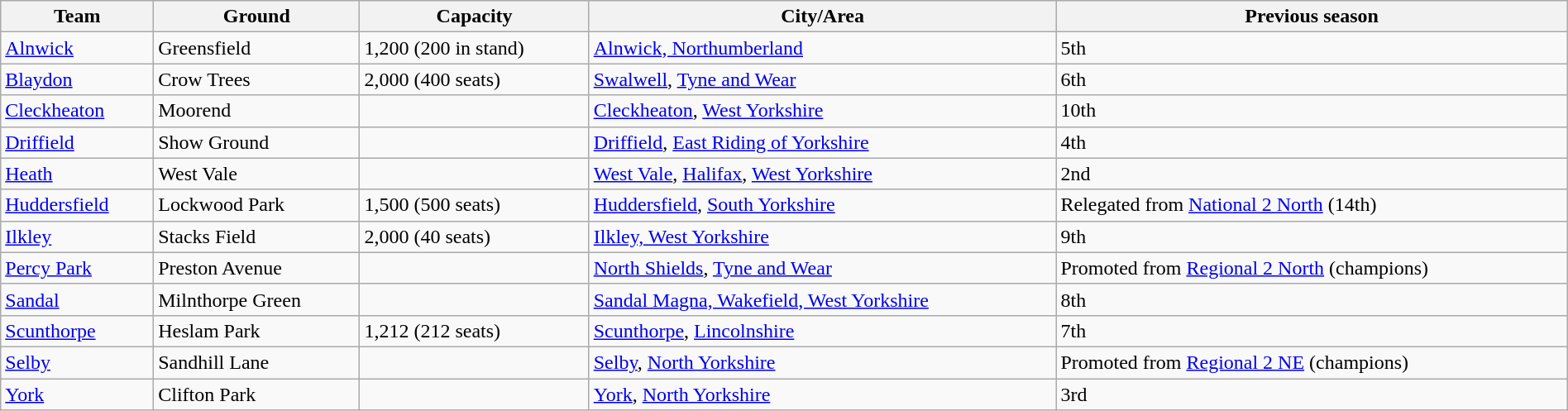<table class="wikitable sortable" width=100%>
<tr>
<th>Team</th>
<th>Ground</th>
<th>Capacity</th>
<th>City/Area</th>
<th>Previous season</th>
</tr>
<tr>
<td><a href='#'>Alnwick</a></td>
<td>Greensfield </td>
<td>1,200 (200 in stand)</td>
<td><a href='#'>Alnwick, Northumberland</a></td>
<td>5th</td>
</tr>
<tr>
<td><a href='#'>Blaydon</a></td>
<td>Crow Trees</td>
<td>2,000 (400 seats)</td>
<td><a href='#'>Swalwell</a>, <a href='#'>Tyne and Wear</a></td>
<td>6th</td>
</tr>
<tr>
<td><a href='#'>Cleckheaton</a></td>
<td>Moorend </td>
<td></td>
<td><a href='#'>Cleckheaton</a>, <a href='#'>West Yorkshire</a></td>
<td>10th</td>
</tr>
<tr>
<td><a href='#'>Driffield</a></td>
<td>Show Ground</td>
<td></td>
<td><a href='#'>Driffield</a>, <a href='#'>East Riding of Yorkshire</a></td>
<td>4th</td>
</tr>
<tr>
<td><a href='#'>Heath</a></td>
<td>West Vale</td>
<td></td>
<td><a href='#'>West Vale</a>, <a href='#'>Halifax</a>, <a href='#'>West Yorkshire</a></td>
<td>2nd</td>
</tr>
<tr>
<td><a href='#'>Huddersfield</a></td>
<td>Lockwood Park</td>
<td>1,500 (500 seats)</td>
<td><a href='#'>Huddersfield</a>, <a href='#'>South Yorkshire</a></td>
<td>Relegated from <a href='#'>National 2 North</a> (14th)</td>
</tr>
<tr>
<td><a href='#'>Ilkley</a></td>
<td>Stacks Field</td>
<td>2,000 (40 seats)</td>
<td><a href='#'>Ilkley, West Yorkshire</a></td>
<td>9th</td>
</tr>
<tr>
<td><a href='#'>Percy Park</a></td>
<td>Preston Avenue</td>
<td></td>
<td><a href='#'>North Shields</a>, <a href='#'>Tyne and Wear</a></td>
<td>Promoted from <a href='#'>Regional 2 North</a> (champions)</td>
</tr>
<tr>
<td><a href='#'>Sandal</a></td>
<td>Milnthorpe Green</td>
<td></td>
<td><a href='#'>Sandal Magna, Wakefield, West Yorkshire</a></td>
<td>8th</td>
</tr>
<tr>
<td><a href='#'>Scunthorpe</a></td>
<td>Heslam Park</td>
<td>1,212 (212 seats)</td>
<td><a href='#'>Scunthorpe</a>, <a href='#'>Lincolnshire</a></td>
<td>7th</td>
</tr>
<tr>
<td><a href='#'>Selby</a></td>
<td>Sandhill Lane</td>
<td></td>
<td><a href='#'>Selby</a>, <a href='#'>North Yorkshire</a></td>
<td>Promoted from <a href='#'>Regional 2 NE</a> (champions)</td>
</tr>
<tr>
<td><a href='#'>York</a></td>
<td>Clifton Park </td>
<td></td>
<td><a href='#'>York</a>, <a href='#'>North Yorkshire</a></td>
<td>3rd</td>
</tr>
</table>
